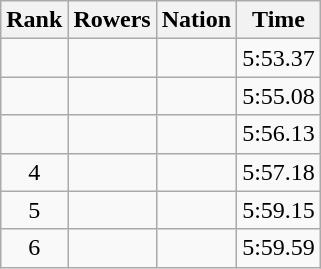<table class="wikitable sortable" style="text-align:center">
<tr>
<th>Rank</th>
<th>Rowers</th>
<th>Nation</th>
<th>Time</th>
</tr>
<tr>
<td></td>
<td align=left data-sort-value="Abbagnale, Agostino"></td>
<td align=left></td>
<td>5:53.37</td>
</tr>
<tr>
<td></td>
<td align=left data-sort-value="Bjønness, Lars"></td>
<td align=left></td>
<td>5:55.08</td>
</tr>
<tr>
<td></td>
<td align=left data-sort-value="Bogs, Steffen"></td>
<td align=left></td>
<td>5:56.13</td>
</tr>
<tr>
<td>4</td>
<td align=left data-sort-value="Kinyakin, Sergey"></td>
<td align=left></td>
<td>5:57.18</td>
</tr>
<tr>
<td>5</td>
<td align=left data-sort-value="Antonie, Peter"></td>
<td align=left></td>
<td>5:59.15</td>
</tr>
<tr>
<td>6</td>
<td align=left data-sort-value="Dózsa, Ferenc"></td>
<td align=left></td>
<td>5:59.59</td>
</tr>
</table>
